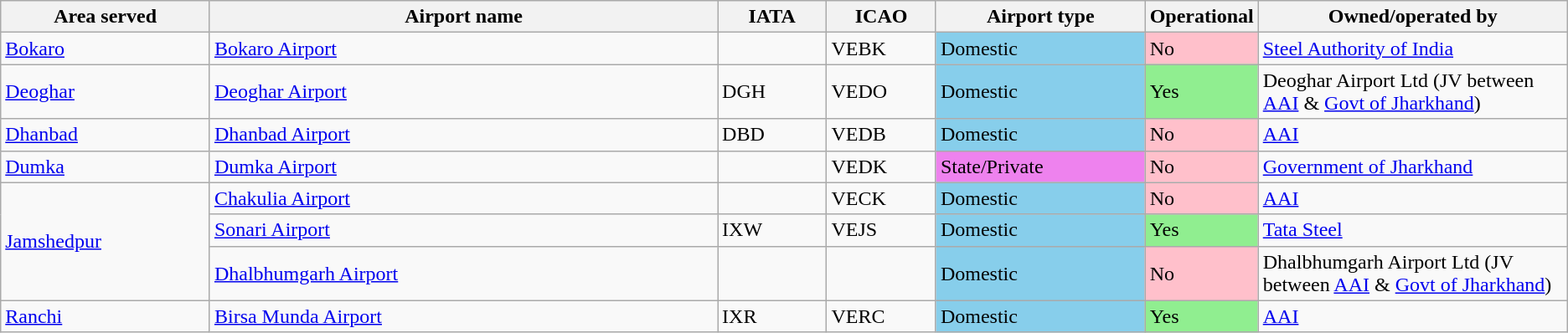<table class="sortable wikitable"style="text-align:left;"style="font-size: 85%">
<tr>
<th style="width:10em;">Area served</th>
<th style="width:25em;">Airport name</th>
<th style="width:5em;">IATA</th>
<th style="width:5em;">ICAO</th>
<th style="width:10em;">Airport type</th>
<th style="width:5em;">Operational</th>
<th style="width:15em;">Owned/operated by</th>
</tr>
<tr>
<td><a href='#'>Bokaro</a></td>
<td><a href='#'>Bokaro Airport</a></td>
<td></td>
<td>VEBK</td>
<td style="background:skyblue;">Domestic</td>
<td style="background:pink;">No</td>
<td><a href='#'>Steel Authority of India</a></td>
</tr>
<tr>
<td><a href='#'>Deoghar</a></td>
<td><a href='#'>Deoghar Airport</a></td>
<td>DGH</td>
<td>VEDO</td>
<td style="background:skyblue;">Domestic</td>
<td style="background:lightgreen;">Yes</td>
<td>Deoghar Airport Ltd (JV between <a href='#'>AAI</a> & <a href='#'>Govt of Jharkhand</a>)</td>
</tr>
<tr>
<td><a href='#'>Dhanbad</a></td>
<td><a href='#'>Dhanbad Airport</a></td>
<td>DBD</td>
<td>VEDB</td>
<td style="background:skyblue;">Domestic</td>
<td style="background:pink;">No</td>
<td><a href='#'>AAI</a></td>
</tr>
<tr>
<td><a href='#'>Dumka</a></td>
<td><a href='#'>Dumka Airport</a></td>
<td></td>
<td>VEDK</td>
<td style="background:violet;">State/Private</td>
<td style="background:pink;">No</td>
<td><a href='#'>Government of Jharkhand</a></td>
</tr>
<tr>
<td rowspan=3><a href='#'>Jamshedpur</a></td>
<td><a href='#'>Chakulia Airport</a></td>
<td></td>
<td>VECK</td>
<td style="background:skyblue;">Domestic</td>
<td style="background:pink;">No</td>
<td><a href='#'>AAI</a></td>
</tr>
<tr>
<td><a href='#'>Sonari Airport</a></td>
<td>IXW</td>
<td>VEJS</td>
<td style="background:skyblue;">Domestic</td>
<td style="background:lightgreen;">Yes</td>
<td><a href='#'>Tata Steel</a></td>
</tr>
<tr>
<td><a href='#'>Dhalbhumgarh Airport</a></td>
<td></td>
<td></td>
<td style="background:skyblue;">Domestic</td>
<td style="background:pink;">No</td>
<td>Dhalbhumgarh Airport Ltd (JV between <a href='#'>AAI</a> & <a href='#'>Govt of Jharkhand</a>)</td>
</tr>
<tr>
<td><a href='#'>Ranchi</a></td>
<td><a href='#'>Birsa Munda Airport</a></td>
<td>IXR</td>
<td>VERC</td>
<td style="background:skyblue;">Domestic</td>
<td style="background:lightgreen;">Yes</td>
<td><a href='#'>AAI</a></td>
</tr>
</table>
